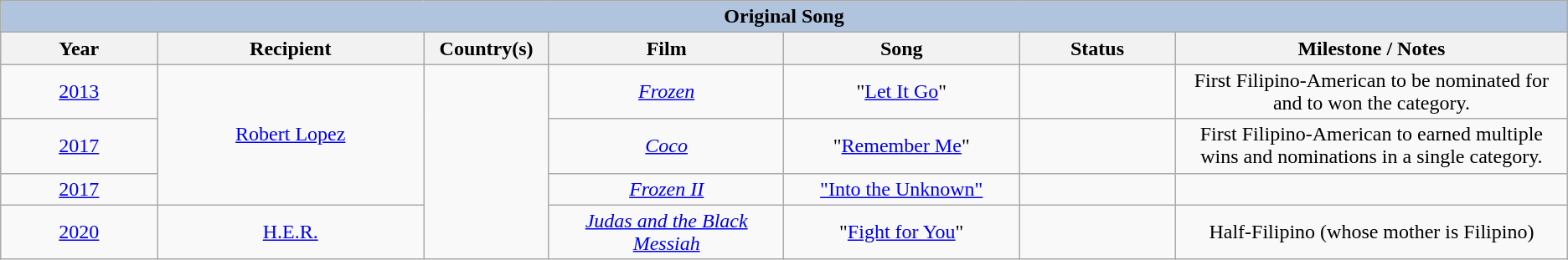<table class="wikitable" style="text-align: center">
<tr>
<th colspan="7" style="background:#B0C4DE;">Original Song</th>
</tr>
<tr style="background:#ebf5ff;">
<th width="10%">Year</th>
<th width="17%">Recipient</th>
<th width="8%">Country(s)</th>
<th width="15%">Film</th>
<th width="15%">Song</th>
<th width="10%">Status</th>
<th width="25%">Milestone / Notes</th>
</tr>
<tr>
<td><a href='#'>2013</a><br></td>
<td rowspan="3"><a href='#'>Robert Lopez</a></td>
<td rowspan="4"></td>
<td><em><a href='#'>Frozen</a></em></td>
<td>"<a href='#'>Let It Go</a>"</td>
<td></td>
<td>First Filipino-American to be nominated for and to won the category.</td>
</tr>
<tr>
<td><a href='#'>2017</a><br></td>
<td><em><a href='#'>Coco</a></em></td>
<td>"<a href='#'>Remember Me</a>"</td>
<td></td>
<td>First Filipino-American to earned multiple wins and nominations in a single category.</td>
</tr>
<tr>
<td><a href='#'>2017</a><br></td>
<td><em><a href='#'>Frozen II</a></em></td>
<td><a href='#'>"Into the Unknown"</a></td>
<td></td>
<td></td>
</tr>
<tr>
<td><a href='#'>2020</a><br></td>
<td><a href='#'>H.E.R.</a></td>
<td><em><a href='#'>Judas and the Black Messiah</a></em></td>
<td>"<a href='#'>Fight for You</a>"</td>
<td></td>
<td>Half-Filipino (whose mother is Filipino)</td>
</tr>
</table>
